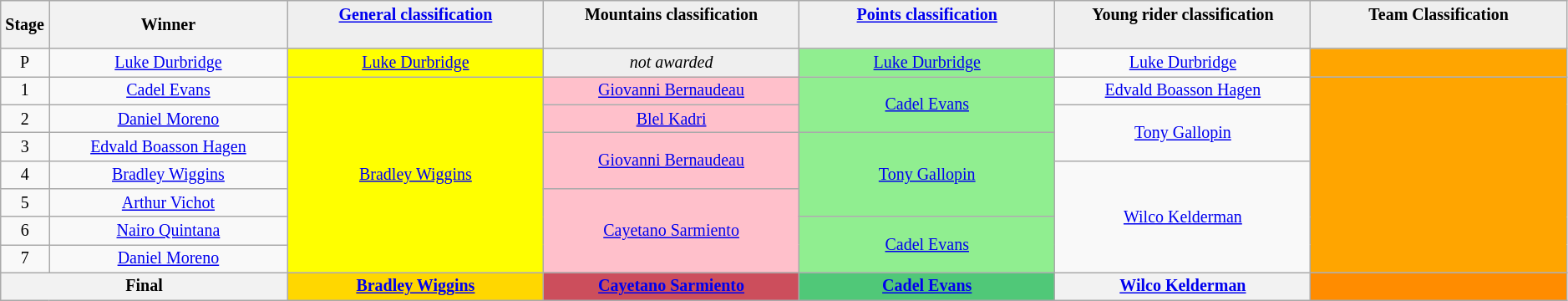<table class="wikitable" style="text-align: center; font-size:smaller;">
<tr style="background-color: #efefef;">
<th width="1%">Stage</th>
<th width="14%">Winner</th>
<th style="background:#EFEFEF;" width="15%"><a href='#'>General classification</a><br><br></th>
<th style="background:#EFEFEF;" width="15%">Mountains classification<br><br></th>
<th style="background:#EFEFEF;" width="15%"><a href='#'>Points classification</a><br><br></th>
<th style="background:#EFEFEF;" width="15%">Young rider classification<br><br></th>
<th style="background:#EFEFEF;" width="15%">Team Classification<br><br></th>
</tr>
<tr>
<td>P</td>
<td><a href='#'>Luke Durbridge</a></td>
<td style="background:yellow;"><a href='#'>Luke Durbridge</a></td>
<td style="background:#EFEFEF;"><em>not awarded</em></td>
<td style="background:lightgreen;"><a href='#'>Luke Durbridge</a></td>
<td style="background:offwhite;"><a href='#'>Luke Durbridge</a></td>
<td style="background:orange;"></td>
</tr>
<tr>
<td>1</td>
<td><a href='#'>Cadel Evans</a></td>
<td style="background:yellow;" rowspan=7><a href='#'>Bradley Wiggins</a></td>
<td style="background:pink"><a href='#'>Giovanni Bernaudeau</a></td>
<td style="background:lightgreen;" rowspan=2><a href='#'>Cadel Evans</a></td>
<td style="background:offwhite;"><a href='#'>Edvald Boasson Hagen</a></td>
<td style="background:orange;" rowspan=7></td>
</tr>
<tr>
<td>2</td>
<td><a href='#'>Daniel Moreno</a></td>
<td style="background:pink"><a href='#'>Blel Kadri</a></td>
<td style="background:offwhite;" rowspan=2><a href='#'>Tony Gallopin</a></td>
</tr>
<tr>
<td>3</td>
<td><a href='#'>Edvald Boasson Hagen</a></td>
<td style="background:pink" rowspan=2><a href='#'>Giovanni Bernaudeau</a></td>
<td style="background:lightgreen;" rowspan=3><a href='#'>Tony Gallopin</a></td>
</tr>
<tr>
<td>4</td>
<td><a href='#'>Bradley Wiggins</a></td>
<td style="background:offwhite;" rowspan=4><a href='#'>Wilco Kelderman</a></td>
</tr>
<tr>
<td>5</td>
<td><a href='#'>Arthur Vichot</a></td>
<td style="background:pink" rowspan=3><a href='#'>Cayetano Sarmiento</a></td>
</tr>
<tr>
<td>6</td>
<td><a href='#'>Nairo Quintana</a></td>
<td style="background:lightgreen;" rowspan=2><a href='#'>Cadel Evans</a></td>
</tr>
<tr>
<td>7</td>
<td><a href='#'>Daniel Moreno</a></td>
</tr>
<tr>
<th colspan=2><strong>Final</strong></th>
<th style="background:gold;"><a href='#'>Bradley Wiggins</a></th>
<th style="background:#CC4E5C;"><a href='#'>Cayetano Sarmiento</a></th>
<th style="background:#50C878;"><a href='#'>Cadel Evans</a></th>
<th style="background:offwhite;"><a href='#'>Wilco Kelderman</a></th>
<th style="background:#FF8C00;"></th>
</tr>
</table>
